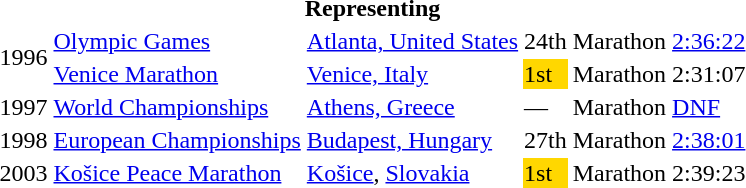<table>
<tr>
<th colspan="6">Representing </th>
</tr>
<tr>
<td rowspan=2>1996</td>
<td><a href='#'>Olympic Games</a></td>
<td><a href='#'>Atlanta, United States</a></td>
<td>24th</td>
<td>Marathon</td>
<td><a href='#'>2:36:22</a></td>
</tr>
<tr>
<td><a href='#'>Venice Marathon</a></td>
<td><a href='#'>Venice, Italy</a></td>
<td bgcolor="gold">1st</td>
<td>Marathon</td>
<td>2:31:07</td>
</tr>
<tr>
<td>1997</td>
<td><a href='#'>World Championships</a></td>
<td><a href='#'>Athens, Greece</a></td>
<td>—</td>
<td>Marathon</td>
<td><a href='#'>DNF</a></td>
</tr>
<tr>
<td>1998</td>
<td><a href='#'>European Championships</a></td>
<td><a href='#'>Budapest, Hungary</a></td>
<td>27th</td>
<td>Marathon</td>
<td><a href='#'>2:38:01</a></td>
</tr>
<tr>
<td>2003</td>
<td><a href='#'>Košice Peace Marathon</a></td>
<td><a href='#'>Košice</a>, <a href='#'>Slovakia</a></td>
<td bgcolor="gold">1st</td>
<td>Marathon</td>
<td>2:39:23</td>
</tr>
</table>
